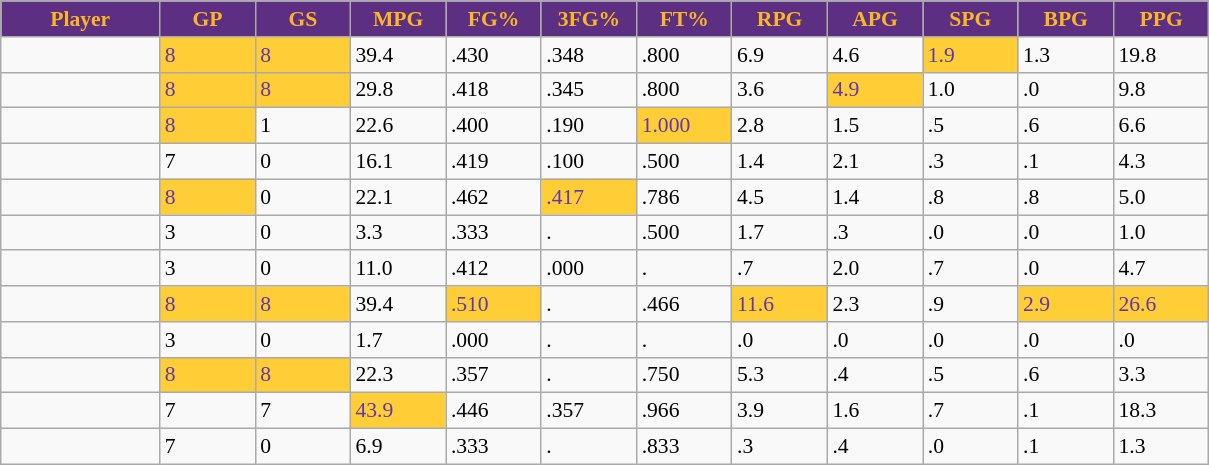<table class="wikitable sortable" style="font-size: 90%">
<tr>
<th style="background:#5C2F83; color:#FCB625" width="10%">Player</th>
<th style="background:#5C2F83; color:#FCB625" width="6%">GP</th>
<th style="background:#5C2F83; color:#FCB625" width="6%">GS</th>
<th style="background:#5C2F83; color:#FCB625" width="6%">MPG</th>
<th style="background:#5C2F83; color:#FCB625" width="6%">FG%</th>
<th style="background:#5C2F83; color:#FCB625" width="6%">3FG%</th>
<th style="background:#5C2F83; color:#FCB625" width="6%">FT%</th>
<th style="background:#5C2F83; color:#FCB625" width="6%">RPG</th>
<th style="background:#5C2F83; color:#FCB625" width="6%">APG</th>
<th style="background:#5C2F83; color:#FCB625" width="6%">SPG</th>
<th style="background:#5C2F83; color:#FCB625" width="6%">BPG</th>
<th style="background:#5C2F83; color:#FCB625" width="6%">PPG</th>
</tr>
<tr>
<td></td>
<td style="background:#ffcd35;color:#6137ad;">8</td>
<td style="background:#ffcd35;color:#6137ad;">8</td>
<td>39.4</td>
<td>.430</td>
<td>.348</td>
<td>.800</td>
<td>6.9</td>
<td>4.6</td>
<td style="background:#ffcd35;color:#6137ad;">1.9</td>
<td>1.3</td>
<td>19.8</td>
</tr>
<tr>
<td></td>
<td style="background:#ffcd35;color:#6137ad;">8</td>
<td style="background:#ffcd35;color:#6137ad;">8</td>
<td>29.8</td>
<td>.418</td>
<td>.345</td>
<td>.800</td>
<td>3.6</td>
<td style="background:#ffcd35;color:#6137ad;">4.9</td>
<td>1.0</td>
<td>.0</td>
<td>9.8</td>
</tr>
<tr>
<td></td>
<td style="background:#ffcd35;color:#6137ad;">8</td>
<td>1</td>
<td>22.6</td>
<td>.400</td>
<td>.190</td>
<td style="background:#ffcd35;color:#6137ad;">1.000</td>
<td>2.8</td>
<td>1.5</td>
<td>.5</td>
<td>.6</td>
<td>6.6</td>
</tr>
<tr>
<td></td>
<td>7</td>
<td>0</td>
<td>16.1</td>
<td>.419</td>
<td>.100</td>
<td>.500</td>
<td>1.4</td>
<td>2.1</td>
<td>.3</td>
<td>.1</td>
<td>4.3</td>
</tr>
<tr>
<td></td>
<td style="background:#ffcd35;color:#6137ad;">8</td>
<td>0</td>
<td>22.1</td>
<td>.462</td>
<td style="background:#ffcd35;color:#6137ad;">.417</td>
<td>.786</td>
<td>4.5</td>
<td>1.4</td>
<td>.8</td>
<td>.8</td>
<td>5.0</td>
</tr>
<tr>
<td></td>
<td>3</td>
<td>0</td>
<td>3.3</td>
<td>.333</td>
<td>.</td>
<td>.500</td>
<td>1.7</td>
<td>.3</td>
<td>.0</td>
<td>.0</td>
<td>1.0</td>
</tr>
<tr>
<td></td>
<td>3</td>
<td>0</td>
<td>11.0</td>
<td>.412</td>
<td>.000</td>
<td>.</td>
<td>.7</td>
<td>2.0</td>
<td>.7</td>
<td>.0</td>
<td>4.7</td>
</tr>
<tr>
<td></td>
<td style="background:#ffcd35;color:#6137ad;">8</td>
<td style="background:#ffcd35;color:#6137ad;">8</td>
<td>39.4</td>
<td style="background:#ffcd35;color:#6137ad;">.510</td>
<td>.</td>
<td>.466</td>
<td style="background:#ffcd35;color:#6137ad;">11.6</td>
<td>2.3</td>
<td>.9</td>
<td style="background:#ffcd35;color:#6137ad;">2.9</td>
<td style="background:#ffcd35;color:#6137ad;">26.6</td>
</tr>
<tr>
<td></td>
<td>3</td>
<td>0</td>
<td>1.7</td>
<td>.000</td>
<td>.</td>
<td>.</td>
<td>.0</td>
<td>.0</td>
<td>.0</td>
<td>.0</td>
<td>.0</td>
</tr>
<tr>
<td></td>
<td style="background:#ffcd35;color:#6137ad;">8</td>
<td style="background:#ffcd35;color:#6137ad;">8</td>
<td>22.3</td>
<td>.357</td>
<td>.</td>
<td>.750</td>
<td>5.3</td>
<td>.4</td>
<td>.5</td>
<td>.6</td>
<td>3.3</td>
</tr>
<tr>
<td></td>
<td>7</td>
<td>7</td>
<td style="background:#ffcd35;color:#6137ad;">43.9</td>
<td>.446</td>
<td>.357</td>
<td>.966</td>
<td>3.9</td>
<td>1.6</td>
<td>.7</td>
<td>.1</td>
<td>18.3</td>
</tr>
<tr>
<td></td>
<td>7</td>
<td>0</td>
<td>6.9</td>
<td>.333</td>
<td>.</td>
<td>.833</td>
<td>.3</td>
<td>.4</td>
<td>.0</td>
<td>.1</td>
<td>1.3</td>
</tr>
</table>
